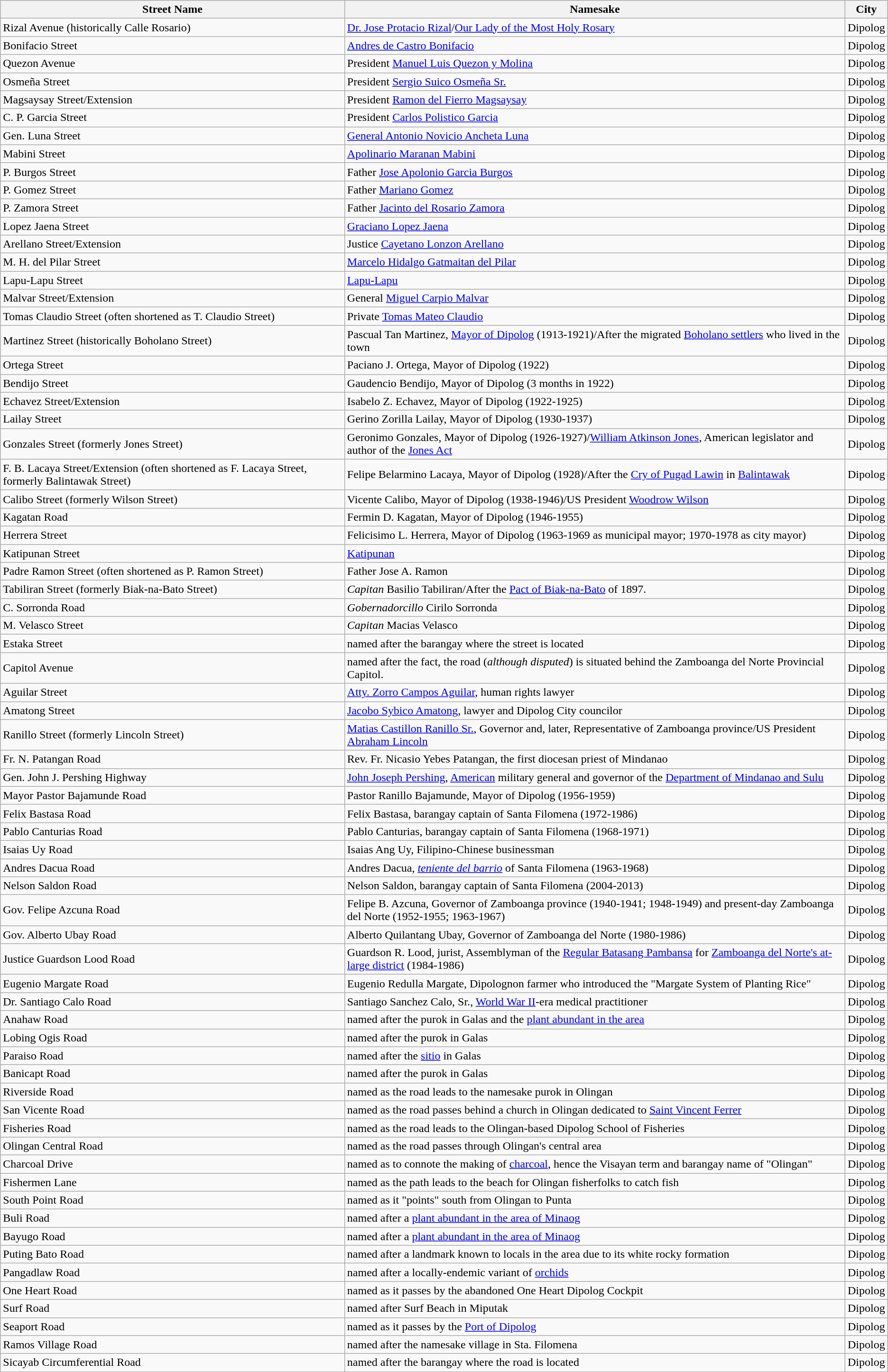<table class="wikitable sortable">
<tr>
<th>Street Name</th>
<th>Namesake</th>
<th>City</th>
</tr>
<tr>
<td>Rizal Avenue (historically Calle Rosario)</td>
<td><a href='#'>Dr. Jose Protacio Rizal</a>/<a href='#'>Our Lady of the Most Holy Rosary</a></td>
<td>Dipolog</td>
</tr>
<tr>
<td>Bonifacio Street</td>
<td><a href='#'>Andres de Castro Bonifacio</a></td>
<td>Dipolog</td>
</tr>
<tr>
<td>Quezon Avenue</td>
<td>President <a href='#'>Manuel Luis Quezon y Molina</a></td>
<td>Dipolog</td>
</tr>
<tr>
<td>Osmeña Street</td>
<td>President <a href='#'>Sergio Suico Osmeña Sr.</a></td>
<td>Dipolog</td>
</tr>
<tr>
<td>Magsaysay Street/Extension</td>
<td>President <a href='#'>Ramon del Fierro Magsaysay</a></td>
<td>Dipolog</td>
</tr>
<tr>
<td>C. P. Garcia Street</td>
<td>President <a href='#'>Carlos Polistico Garcia</a></td>
<td>Dipolog</td>
</tr>
<tr>
<td>Gen. Luna Street</td>
<td><a href='#'>General Antonio Novicio Ancheta Luna</a></td>
<td>Dipolog</td>
</tr>
<tr>
<td>Mabini Street</td>
<td><a href='#'>Apolinario Maranan Mabini</a></td>
<td>Dipolog</td>
</tr>
<tr>
<td>P. Burgos Street</td>
<td>Father <a href='#'>Jose Apolonio Garcia Burgos</a></td>
<td>Dipolog</td>
</tr>
<tr>
<td>P. Gomez Street</td>
<td>Father <a href='#'>Mariano Gomez</a></td>
<td>Dipolog</td>
</tr>
<tr>
<td>P. Zamora Street</td>
<td>Father <a href='#'>Jacinto del Rosario Zamora</a></td>
<td>Dipolog</td>
</tr>
<tr>
<td>Lopez Jaena Street</td>
<td><a href='#'>Graciano Lopez Jaena</a></td>
<td>Dipolog</td>
</tr>
<tr>
<td>Arellano Street/Extension</td>
<td>Justice <a href='#'>Cayetano Lonzon Arellano</a></td>
<td>Dipolog</td>
</tr>
<tr>
<td>M. H. del Pilar Street</td>
<td><a href='#'>Marcelo Hidalgo Gatmaitan del Pilar</a></td>
<td>Dipolog</td>
</tr>
<tr>
<td>Lapu-Lapu Street</td>
<td><a href='#'>Lapu-Lapu</a></td>
<td>Dipolog</td>
</tr>
<tr>
<td>Malvar Street/Extension</td>
<td>General <a href='#'>Miguel Carpio Malvar</a></td>
<td>Dipolog</td>
</tr>
<tr>
<td>Tomas Claudio Street (often shortened as T. Claudio Street)</td>
<td>Private <a href='#'>Tomas Mateo Claudio</a></td>
<td>Dipolog</td>
</tr>
<tr>
<td>Martinez Street (historically Boholano Street)</td>
<td>Pascual Tan Martinez, <a href='#'>Mayor of Dipolog</a> (1913-1921)/After the migrated <a href='#'>Boholano settlers</a> who lived in the town</td>
<td>Dipolog</td>
</tr>
<tr>
<td>Ortega Street</td>
<td>Paciano J. Ortega, Mayor of Dipolog (1922)</td>
<td>Dipolog</td>
</tr>
<tr>
<td>Bendijo Street</td>
<td>Gaudencio Bendijo, Mayor of Dipolog (3 months in 1922)</td>
<td>Dipolog</td>
</tr>
<tr>
<td>Echavez Street/Extension</td>
<td>Isabelo Z. Echavez, Mayor of Dipolog (1922-1925)</td>
<td>Dipolog</td>
</tr>
<tr>
<td>Lailay Street</td>
<td>Gerino Zorilla Lailay, Mayor of Dipolog (1930-1937)</td>
<td>Dipolog</td>
</tr>
<tr>
<td>Gonzales Street (formerly Jones Street)</td>
<td>Geronimo Gonzales, Mayor of Dipolog (1926-1927)/<a href='#'>William Atkinson Jones</a>, American legislator and author of the <a href='#'>Jones Act</a></td>
<td>Dipolog</td>
</tr>
<tr>
<td>F. B. Lacaya Street/Extension (often shortened as F. Lacaya Street, formerly Balintawak Street)</td>
<td>Felipe Belarmino Lacaya, Mayor of Dipolog (1928)/After the <a href='#'>Cry of Pugad Lawin</a> in <a href='#'>Balintawak</a></td>
<td>Dipolog</td>
</tr>
<tr>
<td>Calibo Street (formerly Wilson Street)</td>
<td>Vicente Calibo, Mayor of Dipolog (1938-1946)/US President <a href='#'>Woodrow Wilson</a></td>
<td>Dipolog</td>
</tr>
<tr>
<td>Kagatan Road</td>
<td>Fermin D. Kagatan, Mayor of Dipolog (1946-1955)</td>
<td>Dipolog</td>
</tr>
<tr>
<td>Herrera Street</td>
<td>Felicisimo L. Herrera, Mayor of Dipolog (1963-1969 as municipal mayor; 1970-1978 as city mayor)</td>
<td>Dipolog</td>
</tr>
<tr>
<td>Katipunan Street</td>
<td><a href='#'>Katipunan</a></td>
<td>Dipolog</td>
</tr>
<tr>
<td>Padre Ramon Street (often shortened as P. Ramon Street)</td>
<td>Father Jose A. Ramon</td>
<td>Dipolog</td>
</tr>
<tr>
<td>Tabiliran Street (formerly Biak-na-Bato Street)</td>
<td><em>Capitan</em> Basilio Tabiliran/After the <a href='#'>Pact of Biak-na-Bato</a> of 1897.</td>
<td>Dipolog</td>
</tr>
<tr>
<td>C. Sorronda Road</td>
<td><em>Gobernadorcillo</em> Cirilo Sorronda</td>
<td>Dipolog</td>
</tr>
<tr>
<td>M. Velasco Street</td>
<td><em>Capitan</em> Macias Velasco</td>
<td>Dipolog</td>
</tr>
<tr>
<td>Estaka Street</td>
<td>named after the barangay where the street is located</td>
<td>Dipolog</td>
</tr>
<tr>
<td>Capitol Avenue</td>
<td>named after the fact, the road (<em>although disputed</em>) is situated behind the Zamboanga del Norte Provincial Capitol.</td>
<td>Dipolog</td>
</tr>
<tr>
<td>Aguilar Street</td>
<td><a href='#'>Atty. Zorro Campos Aguilar</a>, human rights lawyer</td>
<td>Dipolog</td>
</tr>
<tr>
<td>Amatong Street</td>
<td><a href='#'>Jacobo Sybico Amatong</a>, lawyer and Dipolog City councilor</td>
<td>Dipolog</td>
</tr>
<tr>
<td>Ranillo Street (formerly Lincoln Street)</td>
<td><a href='#'>Matias Castillon Ranillo Sr.</a>, Governor and, later, Representative of Zamboanga province/US President <a href='#'>Abraham Lincoln</a></td>
<td>Dipolog</td>
</tr>
<tr>
<td>Fr. N. Patangan Road</td>
<td>Rev. Fr. Nicasio Yebes Patangan, the first diocesan priest of Mindanao</td>
<td>Dipolog</td>
</tr>
<tr>
<td>Gen. John J. Pershing Highway</td>
<td><a href='#'>John Joseph Pershing</a>, <a href='#'>American</a> military general and governor of the <a href='#'>Department of Mindanao and Sulu</a></td>
<td>Dipolog</td>
</tr>
<tr>
<td>Mayor Pastor Bajamunde Road</td>
<td>Pastor Ranillo Bajamunde, Mayor of Dipolog (1956-1959)</td>
<td>Dipolog</td>
</tr>
<tr>
<td>Felix Bastasa Road</td>
<td>Felix Bastasa, barangay captain of Santa Filomena (1972-1986)</td>
<td>Dipolog</td>
</tr>
<tr>
<td>Pablo Canturias Road</td>
<td>Pablo Canturias, barangay captain of Santa Filomena (1968-1971)</td>
<td>Dipolog</td>
</tr>
<tr>
<td>Isaias Uy Road</td>
<td>Isaias Ang Uy, Filipino-Chinese businessman</td>
<td>Dipolog</td>
</tr>
<tr>
<td>Andres Dacua Road</td>
<td>Andres Dacua, <em><a href='#'>teniente del barrio</a></em> of Santa Filomena (1963-1968)</td>
<td>Dipolog</td>
</tr>
<tr>
<td>Nelson Saldon Road</td>
<td>Nelson Saldon, barangay captain of Santa Filomena (2004-2013)</td>
<td>Dipolog</td>
</tr>
<tr>
<td>Gov. Felipe Azcuna Road</td>
<td>Felipe B. Azcuna, Governor of Zamboanga province (1940-1941; 1948-1949) and present-day Zamboanga del Norte (1952-1955; 1963-1967)</td>
<td>Dipolog</td>
</tr>
<tr>
<td>Gov. Alberto Ubay Road</td>
<td>Alberto Quilantang Ubay, Governor of Zamboanga del Norte (1980-1986)</td>
<td>Dipolog</td>
</tr>
<tr>
<td>Justice Guardson Lood Road</td>
<td>Guardson R. Lood, jurist, Assemblyman of the <a href='#'>Regular Batasang Pambansa</a> for <a href='#'>Zamboanga del Norte's at-large district</a> (1984-1986)</td>
<td>Dipolog</td>
</tr>
<tr>
<td>Eugenio Margate Road</td>
<td>Eugenio Redulla Margate, Dipolognon farmer who introduced the "Margate System of Planting Rice"</td>
<td>Dipolog</td>
</tr>
<tr>
<td>Dr. Santiago Calo Road</td>
<td>Santiago Sanchez Calo, Sr., <a href='#'>World War II</a>-era medical practitioner</td>
<td>Dipolog</td>
</tr>
<tr>
<td>Anahaw Road</td>
<td>named after the purok in Galas and the <a href='#'>plant abundant in the area</a></td>
<td>Dipolog</td>
</tr>
<tr>
<td>Lobing Ogis Road</td>
<td>named after the purok in Galas</td>
<td>Dipolog</td>
</tr>
<tr>
<td>Paraiso Road</td>
<td>named after the <a href='#'>sitio</a> in Galas</td>
<td>Dipolog</td>
</tr>
<tr>
<td>Banicapt Road</td>
<td>named after the purok in Galas</td>
<td>Dipolog</td>
</tr>
<tr>
<td>Riverside Road</td>
<td>named as the road leads to the namesake purok in Olingan</td>
<td>Dipolog</td>
</tr>
<tr>
<td>San Vicente Road</td>
<td>named as the road passes behind a church in Olingan dedicated to <a href='#'>Saint Vincent Ferrer</a></td>
<td>Dipolog</td>
</tr>
<tr>
<td>Fisheries Road</td>
<td>named as the road leads to the Olingan-based Dipolog School of Fisheries</td>
<td>Dipolog</td>
</tr>
<tr>
<td>Olingan Central Road</td>
<td>named as the road passes through Olingan's central area</td>
<td>Dipolog</td>
</tr>
<tr>
<td>Charcoal Drive</td>
<td>named as to connote the making of <a href='#'>charcoal</a>, hence the Visayan term and barangay name of "Olingan"</td>
<td>Dipolog</td>
</tr>
<tr>
<td>Fishermen Lane</td>
<td>named as the path leads to the beach for Olingan fisherfolks to catch fish</td>
<td>Dipolog</td>
</tr>
<tr>
<td>South Point Road</td>
<td>named as it "points" south from Olingan to Punta</td>
<td>Dipolog</td>
</tr>
<tr>
<td>Buli Road</td>
<td>named after a <a href='#'>plant abundant in the area of Minaog</a></td>
<td>Dipolog</td>
</tr>
<tr>
<td>Bayugo Road</td>
<td>named after a <a href='#'>plant abundant in the area of Minaog</a></td>
<td>Dipolog</td>
</tr>
<tr>
<td>Puting Bato Road</td>
<td>named after a landmark known to locals in the area due to its white rocky formation</td>
<td>Dipolog</td>
</tr>
<tr>
<td>Pangadlaw Road</td>
<td>named after a locally-endemic variant of <a href='#'>orchids</a></td>
<td>Dipolog</td>
</tr>
<tr>
<td>One Heart Road</td>
<td>named as it passes by the abandoned One Heart Dipolog Cockpit</td>
<td>Dipolog</td>
</tr>
<tr>
<td>Surf Road</td>
<td>named after Surf Beach in Miputak</td>
<td>Dipolog</td>
</tr>
<tr>
<td>Seaport Road</td>
<td>named as it passes by the <a href='#'>Port of Dipolog</a></td>
<td>Dipolog</td>
</tr>
<tr>
<td>Ramos Village Road</td>
<td>named after the namesake village in Sta. Filomena</td>
<td>Dipolog</td>
</tr>
<tr>
<td>Sicayab Circumferential Road</td>
<td>named after the barangay where the road is located</td>
<td>Dipolog</td>
</tr>
<tr>
</tr>
</table>
